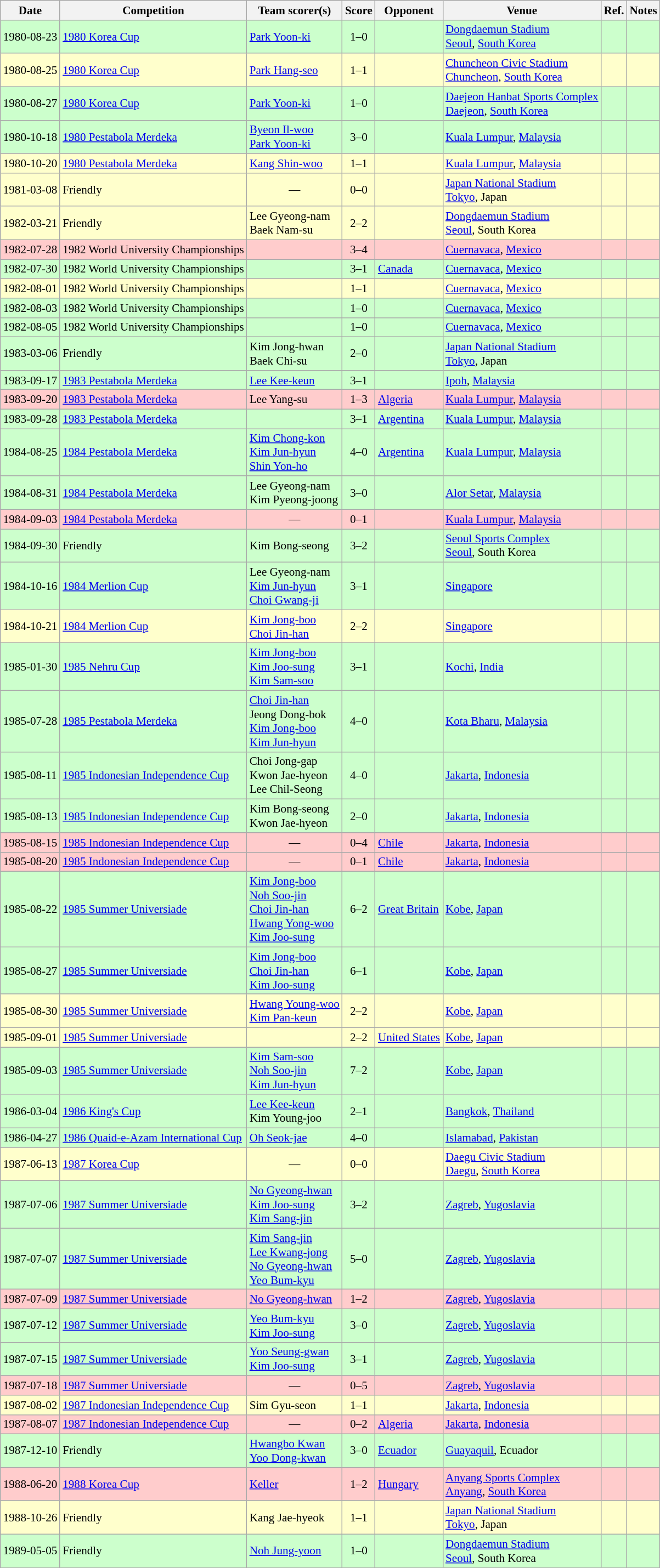<table class="wikitable" style="font-size:88%;">
<tr>
<th>Date</th>
<th>Competition</th>
<th>Team scorer(s)</th>
<th>Score</th>
<th>Opponent</th>
<th>Venue</th>
<th>Ref.</th>
<th>Notes</th>
</tr>
<tr bgcolor="#ccffcc">
<td>1980-08-23</td>
<td><a href='#'>1980 Korea Cup</a></td>
<td><a href='#'>Park Yoon-ki</a> </td>
<td align="center">1–0</td>
<td></td>
<td><a href='#'>Dongdaemun Stadium</a><br><a href='#'>Seoul</a>, <a href='#'>South Korea</a></td>
<td></td>
<td></td>
</tr>
<tr bgcolor="#ffffcc">
<td>1980-08-25</td>
<td><a href='#'>1980 Korea Cup</a></td>
<td><a href='#'>Park Hang-seo</a> </td>
<td align="center">1–1</td>
<td></td>
<td><a href='#'>Chuncheon Civic Stadium</a><br><a href='#'>Chuncheon</a>, <a href='#'>South Korea</a></td>
<td></td>
<td></td>
</tr>
<tr bgcolor="#ccffcc">
<td>1980-08-27</td>
<td><a href='#'>1980 Korea Cup</a></td>
<td><a href='#'>Park Yoon-ki</a> </td>
<td align="center">1–0</td>
<td></td>
<td><a href='#'>Daejeon Hanbat Sports Complex</a><br><a href='#'>Daejeon</a>, <a href='#'>South Korea</a></td>
<td></td>
<td></td>
</tr>
<tr bgcolor="#ccffcc">
<td>1980-10-18</td>
<td><a href='#'>1980 Pestabola Merdeka</a></td>
<td><a href='#'>Byeon Il-woo</a> <br><a href='#'>Park Yoon-ki</a> </td>
<td align="center">3–0</td>
<td></td>
<td><a href='#'>Kuala Lumpur</a>, <a href='#'>Malaysia</a></td>
<td></td>
<td></td>
</tr>
<tr bgcolor="#ffffcc">
<td>1980-10-20</td>
<td><a href='#'>1980 Pestabola Merdeka</a></td>
<td><a href='#'>Kang Shin-woo</a> </td>
<td align="center">1–1</td>
<td></td>
<td><a href='#'>Kuala Lumpur</a>, <a href='#'>Malaysia</a></td>
<td></td>
<td></td>
</tr>
<tr bgcolor="#ffffcc">
<td>1981-03-08</td>
<td>Friendly</td>
<td align="center">—</td>
<td align="center">0–0</td>
<td></td>
<td><a href='#'>Japan National Stadium</a><br><a href='#'>Tokyo</a>, Japan</td>
<td></td>
<td></td>
</tr>
<tr bgcolor="#ffffcc">
<td>1982-03-21</td>
<td>Friendly</td>
<td>Lee Gyeong-nam <br>Baek Nam-su </td>
<td align="center">2–2</td>
<td></td>
<td><a href='#'>Dongdaemun Stadium</a><br><a href='#'>Seoul</a>, South Korea</td>
<td></td>
<td></td>
</tr>
<tr bgcolor="#ffcccc">
<td>1982-07-28</td>
<td>1982 World University Championships</td>
<td></td>
<td align="center">3–4</td>
<td></td>
<td><a href='#'>Cuernavaca</a>, <a href='#'>Mexico</a></td>
<td></td>
<td></td>
</tr>
<tr bgcolor="#ccffcc">
<td>1982-07-30</td>
<td>1982 World University Championships</td>
<td></td>
<td align="center">3–1</td>
<td> <a href='#'>Canada</a></td>
<td><a href='#'>Cuernavaca</a>, <a href='#'>Mexico</a></td>
<td></td>
<td></td>
</tr>
<tr bgcolor="#ffffcc">
<td>1982-08-01</td>
<td>1982 World University Championships</td>
<td></td>
<td align="center">1–1 <br></td>
<td></td>
<td><a href='#'>Cuernavaca</a>, <a href='#'>Mexico</a></td>
<td></td>
<td></td>
</tr>
<tr bgcolor="#ccffcc">
<td>1982-08-03</td>
<td>1982 World University Championships</td>
<td></td>
<td align="center">1–0</td>
<td></td>
<td><a href='#'>Cuernavaca</a>, <a href='#'>Mexico</a></td>
<td></td>
<td></td>
</tr>
<tr bgcolor="#ccffcc">
<td>1982-08-05</td>
<td>1982 World University Championships</td>
<td></td>
<td align="center">1–0</td>
<td></td>
<td><a href='#'>Cuernavaca</a>, <a href='#'>Mexico</a></td>
<td></td>
<td></td>
</tr>
<tr bgcolor="#ccffcc">
<td>1983-03-06</td>
<td>Friendly</td>
<td>Kim Jong-hwan <br>Baek Chi-su </td>
<td align="center">2–0</td>
<td></td>
<td><a href='#'>Japan National Stadium</a><br><a href='#'>Tokyo</a>, Japan</td>
<td></td>
<td></td>
</tr>
<tr bgcolor="#ccffcc">
<td>1983-09-17</td>
<td><a href='#'>1983 Pestabola Merdeka</a></td>
<td><a href='#'>Lee Kee-keun</a> </td>
<td align="center">3–1</td>
<td></td>
<td><a href='#'>Ipoh</a>, <a href='#'>Malaysia</a></td>
<td></td>
<td></td>
</tr>
<tr bgcolor="#ffcccc">
<td>1983-09-20</td>
<td><a href='#'>1983 Pestabola Merdeka</a></td>
<td>Lee Yang-su </td>
<td align="center">1–3</td>
<td> <a href='#'>Algeria</a></td>
<td><a href='#'>Kuala Lumpur</a>, <a href='#'>Malaysia</a></td>
<td></td>
<td></td>
</tr>
<tr bgcolor="#ccffcc">
<td>1983-09-28</td>
<td><a href='#'>1983 Pestabola Merdeka</a></td>
<td></td>
<td align="center">3–1</td>
<td> <a href='#'>Argentina</a></td>
<td><a href='#'>Kuala Lumpur</a>, <a href='#'>Malaysia</a></td>
<td></td>
<td></td>
</tr>
<tr bgcolor="#ccffcc">
<td>1984-08-25</td>
<td><a href='#'>1984 Pestabola Merdeka</a></td>
<td><a href='#'>Kim Chong-kon</a> <br><a href='#'>Kim Jun-hyun</a> <br><a href='#'>Shin Yon-ho</a> </td>
<td align="center">4–0</td>
<td> <a href='#'>Argentina</a></td>
<td><a href='#'>Kuala Lumpur</a>, <a href='#'>Malaysia</a></td>
<td></td>
<td></td>
</tr>
<tr bgcolor="#ccffcc">
<td>1984-08-31</td>
<td><a href='#'>1984 Pestabola Merdeka</a></td>
<td>Lee Gyeong-nam <br>Kim Pyeong-joong </td>
<td align="center">3–0</td>
<td></td>
<td><a href='#'>Alor Setar</a>, <a href='#'>Malaysia</a></td>
<td></td>
<td></td>
</tr>
<tr bgcolor="#ffcccc">
<td>1984-09-03</td>
<td><a href='#'>1984 Pestabola Merdeka</a></td>
<td align="center">—</td>
<td align="center">0–1</td>
<td></td>
<td><a href='#'>Kuala Lumpur</a>, <a href='#'>Malaysia</a></td>
<td></td>
<td></td>
</tr>
<tr bgcolor="#ccffcc">
<td>1984-09-30</td>
<td>Friendly</td>
<td>Kim Bong-seong </td>
<td align="center">3–2</td>
<td></td>
<td><a href='#'>Seoul Sports Complex</a><br><a href='#'>Seoul</a>, South Korea</td>
<td></td>
<td></td>
</tr>
<tr bgcolor="#ccffcc">
<td>1984-10-16</td>
<td><a href='#'>1984 Merlion Cup</a></td>
<td>Lee Gyeong-nam <br><a href='#'>Kim Jun-hyun</a> <br><a href='#'>Choi Gwang-ji</a> </td>
<td style="text-align:center;">3–1</td>
<td></td>
<td><a href='#'>Singapore</a></td>
<td></td>
<td></td>
</tr>
<tr bgcolor="#ffffcc">
<td>1984-10-21</td>
<td><a href='#'>1984 Merlion Cup</a></td>
<td><a href='#'>Kim Jong-boo</a> <br><a href='#'>Choi Jin-han</a> </td>
<td style="text-align:center;">2–2</td>
<td></td>
<td><a href='#'>Singapore</a></td>
<td></td>
<td></td>
</tr>
<tr bgcolor="#ccffcc">
<td>1985-01-30</td>
<td><a href='#'>1985 Nehru Cup</a></td>
<td><a href='#'>Kim Jong-boo</a> <br><a href='#'>Kim Joo-sung</a> <br><a href='#'>Kim Sam-soo</a> </td>
<td align="center">3–1</td>
<td></td>
<td><a href='#'>Kochi</a>, <a href='#'>India</a></td>
<td></td>
<td></td>
</tr>
<tr bgcolor="#ccffcc">
<td>1985-07-28</td>
<td><a href='#'>1985 Pestabola Merdeka</a></td>
<td><a href='#'>Choi Jin-han</a> <br>Jeong Dong-bok <br><a href='#'>Kim Jong-boo</a> <br><a href='#'>Kim Jun-hyun</a> </td>
<td align="center">4–0</td>
<td></td>
<td><a href='#'>Kota Bharu</a>, <a href='#'>Malaysia</a></td>
<td></td>
<td></td>
</tr>
<tr bgcolor="#ccffcc">
<td>1985-08-11</td>
<td><a href='#'>1985 Indonesian Independence Cup</a></td>
<td>Choi Jong-gap <br>Kwon Jae-hyeon <br>Lee Chil-Seong </td>
<td align="center">4–0</td>
<td></td>
<td><a href='#'>Jakarta</a>, <a href='#'>Indonesia</a></td>
<td></td>
<td></td>
</tr>
<tr bgcolor="#ccffcc">
<td>1985-08-13</td>
<td><a href='#'>1985 Indonesian Independence Cup</a></td>
<td>Kim Bong-seong <br>Kwon Jae-hyeon </td>
<td align="center">2–0</td>
<td></td>
<td><a href='#'>Jakarta</a>, <a href='#'>Indonesia</a></td>
<td></td>
<td></td>
</tr>
<tr bgcolor="#ffcccc">
<td>1985-08-15</td>
<td><a href='#'>1985 Indonesian Independence Cup</a></td>
<td align="center">—</td>
<td align="center">0–4</td>
<td> <a href='#'>Chile</a></td>
<td><a href='#'>Jakarta</a>, <a href='#'>Indonesia</a></td>
<td></td>
<td></td>
</tr>
<tr bgcolor="#ffcccc">
<td>1985-08-20</td>
<td><a href='#'>1985 Indonesian Independence Cup</a></td>
<td align="center">—</td>
<td align="center">0–1</td>
<td> <a href='#'>Chile</a></td>
<td><a href='#'>Jakarta</a>, <a href='#'>Indonesia</a></td>
<td></td>
<td></td>
</tr>
<tr bgcolor="#ccffcc">
<td>1985-08-22</td>
<td><a href='#'>1985 Summer Universiade</a></td>
<td><a href='#'>Kim Jong-boo</a> <br><a href='#'>Noh Soo-jin</a> <br><a href='#'>Choi Jin-han</a> <br><a href='#'>Hwang Yong-woo</a> <br><a href='#'>Kim Joo-sung</a> </td>
<td align="center">6–2</td>
<td> <a href='#'>Great Britain</a></td>
<td><a href='#'>Kobe</a>, <a href='#'>Japan</a></td>
<td></td>
<td></td>
</tr>
<tr bgcolor="#ccffcc">
<td>1985-08-27</td>
<td><a href='#'>1985 Summer Universiade</a></td>
<td><a href='#'>Kim Jong-boo</a> <br><a href='#'>Choi Jin-han</a> <br><a href='#'>Kim Joo-sung</a> </td>
<td align="center">6–1</td>
<td></td>
<td><a href='#'>Kobe</a>, <a href='#'>Japan</a></td>
<td></td>
<td></td>
</tr>
<tr bgcolor="#ffffcc">
<td>1985-08-30</td>
<td><a href='#'>1985 Summer Universiade</a></td>
<td><a href='#'>Hwang Young-woo</a> <br><a href='#'>Kim Pan-keun</a> </td>
<td align="center">2–2 <br></td>
<td></td>
<td><a href='#'>Kobe</a>, <a href='#'>Japan</a></td>
<td></td>
<td></td>
</tr>
<tr bgcolor="#ffffcc">
<td>1985-09-01</td>
<td><a href='#'>1985 Summer Universiade</a></td>
<td></td>
<td align="center">2–2 <br></td>
<td> <a href='#'>United States</a></td>
<td><a href='#'>Kobe</a>, <a href='#'>Japan</a></td>
<td></td>
<td></td>
</tr>
<tr bgcolor="#ccffcc">
<td>1985-09-03</td>
<td><a href='#'>1985 Summer Universiade</a></td>
<td><a href='#'>Kim Sam-soo</a> <br><a href='#'>Noh Soo-jin</a> <br><a href='#'>Kim Jun-hyun</a> </td>
<td align="center">7–2</td>
<td></td>
<td><a href='#'>Kobe</a>, <a href='#'>Japan</a></td>
<td></td>
<td></td>
</tr>
<tr bgcolor="#ccffcc">
<td>1986-03-04</td>
<td><a href='#'>1986 King's Cup</a></td>
<td><a href='#'>Lee Kee-keun</a> <br>Kim Young-joo </td>
<td align="center">2–1</td>
<td></td>
<td><a href='#'>Bangkok</a>, <a href='#'>Thailand</a></td>
<td></td>
<td></td>
</tr>
<tr bgcolor="#ccffcc">
<td>1986-04-27</td>
<td><a href='#'>1986 Quaid-e-Azam International Cup</a></td>
<td><a href='#'>Oh Seok-jae</a> </td>
<td align="center">4–0</td>
<td></td>
<td><a href='#'>Islamabad</a>, <a href='#'>Pakistan</a></td>
<td></td>
<td></td>
</tr>
<tr bgcolor="#ffffcc">
<td>1987-06-13</td>
<td><a href='#'>1987 Korea Cup</a></td>
<td align="center">—</td>
<td align="center">0–0</td>
<td></td>
<td><a href='#'>Daegu Civic Stadium</a><br><a href='#'>Daegu</a>, <a href='#'>South Korea</a></td>
<td></td>
<td></td>
</tr>
<tr bgcolor="#ccffcc">
<td>1987-07-06</td>
<td><a href='#'>1987 Summer Universiade</a></td>
<td><a href='#'>No Gyeong-hwan</a> <br><a href='#'>Kim Joo-sung</a> <br><a href='#'>Kim Sang-jin</a> </td>
<td align="center">3–2</td>
<td></td>
<td><a href='#'>Zagreb</a>, <a href='#'>Yugoslavia</a></td>
<td></td>
<td></td>
</tr>
<tr bgcolor="#ccffcc">
<td>1987-07-07</td>
<td><a href='#'>1987 Summer Universiade</a></td>
<td><a href='#'>Kim Sang-jin</a> <br><a href='#'>Lee Kwang-jong</a> <br><a href='#'>No Gyeong-hwan</a> <br><a href='#'>Yeo Bum-kyu</a> </td>
<td align="center">5–0</td>
<td></td>
<td><a href='#'>Zagreb</a>, <a href='#'>Yugoslavia</a></td>
<td></td>
<td></td>
</tr>
<tr bgcolor="#ffcccc">
<td>1987-07-09</td>
<td><a href='#'>1987 Summer Universiade</a></td>
<td><a href='#'>No Gyeong-hwan</a> </td>
<td align="center">1–2</td>
<td></td>
<td><a href='#'>Zagreb</a>, <a href='#'>Yugoslavia</a></td>
<td></td>
<td></td>
</tr>
<tr bgcolor="#ccffcc">
<td>1987-07-12</td>
<td><a href='#'>1987 Summer Universiade</a></td>
<td><a href='#'>Yeo Bum-kyu</a> <br><a href='#'>Kim Joo-sung</a> </td>
<td align="center">3–0</td>
<td></td>
<td><a href='#'>Zagreb</a>, <a href='#'>Yugoslavia</a></td>
<td></td>
<td></td>
</tr>
<tr bgcolor="#ccffcc">
<td>1987-07-15</td>
<td><a href='#'>1987 Summer Universiade</a></td>
<td><a href='#'>Yoo Seung-gwan</a> <br><a href='#'>Kim Joo-sung</a> </td>
<td align="center">3–1</td>
<td></td>
<td><a href='#'>Zagreb</a>, <a href='#'>Yugoslavia</a></td>
<td></td>
<td></td>
</tr>
<tr bgcolor="#ffcccc">
<td>1987-07-18</td>
<td><a href='#'>1987 Summer Universiade</a></td>
<td align="center">—</td>
<td align="center">0–5</td>
<td></td>
<td><a href='#'>Zagreb</a>, <a href='#'>Yugoslavia</a></td>
<td></td>
<td></td>
</tr>
<tr bgcolor="#ffffcc">
<td>1987-08-02</td>
<td><a href='#'>1987 Indonesian Independence Cup</a></td>
<td>Sim Gyu-seon </td>
<td align="center">1–1</td>
<td></td>
<td><a href='#'>Jakarta</a>, <a href='#'>Indonesia</a></td>
<td></td>
<td></td>
</tr>
<tr bgcolor="#ffcccc">
<td>1987-08-07</td>
<td><a href='#'>1987 Indonesian Independence Cup</a></td>
<td align="center">—</td>
<td align="center">0–2</td>
<td> <a href='#'>Algeria</a></td>
<td><a href='#'>Jakarta</a>, <a href='#'>Indonesia</a></td>
<td></td>
<td></td>
</tr>
<tr bgcolor="#ccffcc">
<td>1987-12-10</td>
<td>Friendly</td>
<td><a href='#'>Hwangbo Kwan</a> <br><a href='#'>Yoo Dong-kwan</a> </td>
<td align="center">3–0</td>
<td> <a href='#'>Ecuador</a></td>
<td><a href='#'>Guayaquil</a>, Ecuador</td>
<td></td>
<td></td>
</tr>
<tr bgcolor="#ffcccc">
<td>1988-06-20</td>
<td><a href='#'>1988 Korea Cup</a></td>
<td><a href='#'>Keller</a> </td>
<td align="center">1–2</td>
<td> <a href='#'>Hungary</a></td>
<td><a href='#'>Anyang Sports Complex</a><br><a href='#'>Anyang</a>, <a href='#'>South Korea</a></td>
<td></td>
<td></td>
</tr>
<tr bgcolor="#ffffcc">
<td>1988-10-26</td>
<td>Friendly</td>
<td>Kang Jae-hyeok </td>
<td align="center">1–1</td>
<td></td>
<td><a href='#'>Japan National Stadium</a><br><a href='#'>Tokyo</a>, Japan</td>
<td></td>
<td></td>
</tr>
<tr bgcolor="#ccffcc">
<td>1989-05-05</td>
<td>Friendly</td>
<td><a href='#'>Noh Jung-yoon</a> </td>
<td align="center">1–0</td>
<td></td>
<td><a href='#'>Dongdaemun Stadium</a><br><a href='#'>Seoul</a>, South Korea</td>
<td></td>
<td></td>
</tr>
</table>
